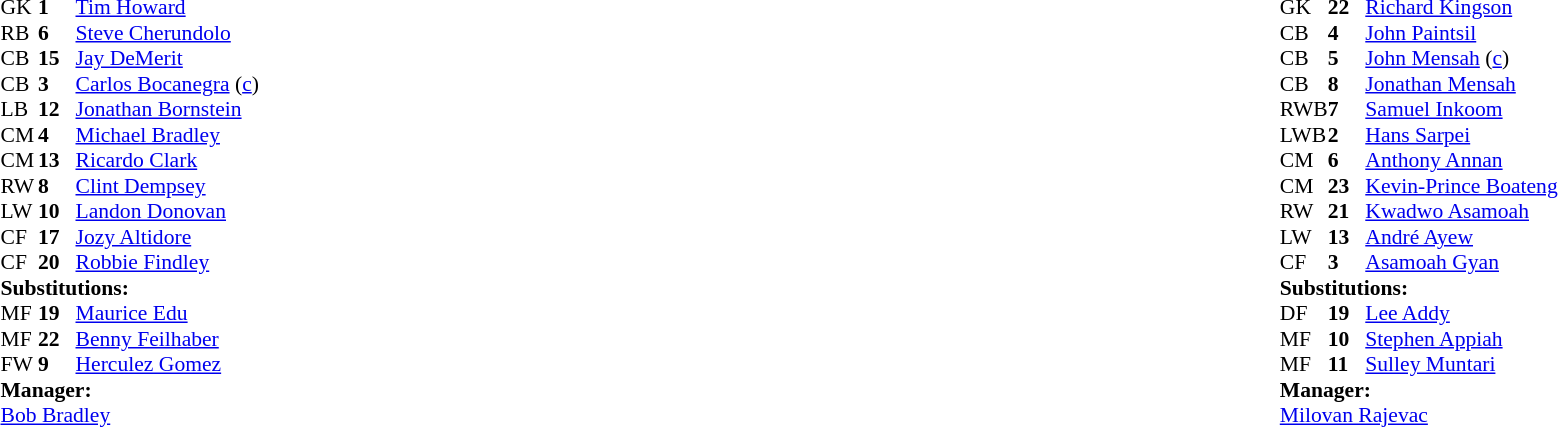<table style="width:100%;">
<tr>
<td style="vertical-align:top; width:50%;"><br><table style="font-size: 90%" cellspacing="0" cellpadding="0">
<tr>
<th width="25"></th>
<th width="25"></th>
</tr>
<tr>
<td>GK</td>
<td><strong>1</strong></td>
<td><a href='#'>Tim Howard</a></td>
</tr>
<tr>
<td>RB</td>
<td><strong>6</strong></td>
<td><a href='#'>Steve Cherundolo</a></td>
<td></td>
</tr>
<tr>
<td>CB</td>
<td><strong>15</strong></td>
<td><a href='#'>Jay DeMerit</a></td>
</tr>
<tr>
<td>CB</td>
<td><strong>3</strong></td>
<td><a href='#'>Carlos Bocanegra</a> (<a href='#'>c</a>)</td>
<td></td>
</tr>
<tr>
<td>LB</td>
<td><strong>12</strong></td>
<td><a href='#'>Jonathan Bornstein</a></td>
</tr>
<tr>
<td>CM</td>
<td><strong>4</strong></td>
<td><a href='#'>Michael Bradley</a></td>
</tr>
<tr>
<td>CM</td>
<td><strong>13</strong></td>
<td><a href='#'>Ricardo Clark</a></td>
<td></td>
<td></td>
</tr>
<tr>
<td>RW</td>
<td><strong>8</strong></td>
<td><a href='#'>Clint Dempsey</a></td>
</tr>
<tr>
<td>LW</td>
<td><strong>10</strong></td>
<td><a href='#'>Landon Donovan</a></td>
</tr>
<tr>
<td>CF</td>
<td><strong>17</strong></td>
<td><a href='#'>Jozy Altidore</a></td>
<td></td>
<td></td>
</tr>
<tr>
<td>CF</td>
<td><strong>20</strong></td>
<td><a href='#'>Robbie Findley</a></td>
<td></td>
<td></td>
</tr>
<tr>
<td colspan=3><strong>Substitutions:</strong></td>
</tr>
<tr>
<td>MF</td>
<td><strong>19</strong></td>
<td><a href='#'>Maurice Edu</a></td>
<td></td>
<td></td>
</tr>
<tr>
<td>MF</td>
<td><strong>22</strong></td>
<td><a href='#'>Benny Feilhaber</a></td>
<td></td>
<td></td>
</tr>
<tr>
<td>FW</td>
<td><strong>9</strong></td>
<td><a href='#'>Herculez Gomez</a></td>
<td></td>
<td></td>
</tr>
<tr>
<td colspan=3><strong>Manager:</strong></td>
</tr>
<tr>
<td colspan=3><a href='#'>Bob Bradley</a></td>
</tr>
</table>
</td>
<td valign="top"></td>
<td style="vertical-align:top; width:50%;"><br><table cellspacing="0" cellpadding="0" style="font-size:90%; margin:auto;">
<tr>
<th width=25></th>
<th width=25></th>
</tr>
<tr>
<td>GK</td>
<td><strong>22</strong></td>
<td><a href='#'>Richard Kingson</a></td>
</tr>
<tr>
<td>CB</td>
<td><strong>4</strong></td>
<td><a href='#'>John Paintsil</a></td>
</tr>
<tr>
<td>CB</td>
<td><strong>5</strong></td>
<td><a href='#'>John Mensah</a> (<a href='#'>c</a>)</td>
</tr>
<tr>
<td>CB</td>
<td><strong>8</strong></td>
<td><a href='#'>Jonathan Mensah</a></td>
<td></td>
</tr>
<tr>
<td>RWB</td>
<td><strong>7</strong></td>
<td><a href='#'>Samuel Inkoom</a></td>
<td></td>
<td></td>
</tr>
<tr>
<td>LWB</td>
<td><strong>2</strong></td>
<td><a href='#'>Hans Sarpei</a></td>
<td></td>
<td></td>
</tr>
<tr>
<td>CM</td>
<td><strong>6</strong></td>
<td><a href='#'>Anthony Annan</a></td>
</tr>
<tr>
<td>CM</td>
<td><strong>23</strong></td>
<td><a href='#'>Kevin-Prince Boateng</a></td>
<td></td>
<td></td>
</tr>
<tr>
<td>RW</td>
<td><strong>21</strong></td>
<td><a href='#'>Kwadwo Asamoah</a></td>
</tr>
<tr>
<td>LW</td>
<td><strong>13</strong></td>
<td><a href='#'>André Ayew</a></td>
<td></td>
</tr>
<tr>
<td>CF</td>
<td><strong>3</strong></td>
<td><a href='#'>Asamoah Gyan</a></td>
</tr>
<tr>
<td colspan=3><strong>Substitutions:</strong></td>
</tr>
<tr>
<td>DF</td>
<td><strong>19</strong></td>
<td><a href='#'>Lee Addy</a></td>
<td></td>
<td></td>
</tr>
<tr>
<td>MF</td>
<td><strong>10</strong></td>
<td><a href='#'>Stephen Appiah</a></td>
<td></td>
<td></td>
</tr>
<tr>
<td>MF</td>
<td><strong>11</strong></td>
<td><a href='#'>Sulley Muntari</a></td>
<td></td>
<td></td>
</tr>
<tr>
<td colspan=3><strong>Manager:</strong></td>
</tr>
<tr>
<td colspan=4> <a href='#'>Milovan Rajevac</a></td>
</tr>
</table>
</td>
</tr>
</table>
